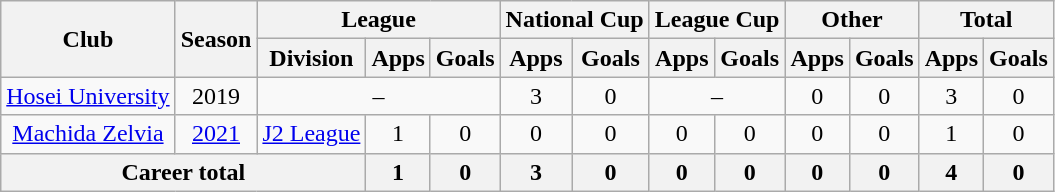<table class="wikitable" style="text-align: center">
<tr>
<th rowspan="2">Club</th>
<th rowspan="2">Season</th>
<th colspan="3">League</th>
<th colspan="2">National Cup</th>
<th colspan="2">League Cup</th>
<th colspan="2">Other</th>
<th colspan="2">Total</th>
</tr>
<tr>
<th>Division</th>
<th>Apps</th>
<th>Goals</th>
<th>Apps</th>
<th>Goals</th>
<th>Apps</th>
<th>Goals</th>
<th>Apps</th>
<th>Goals</th>
<th>Apps</th>
<th>Goals</th>
</tr>
<tr>
<td><a href='#'>Hosei University</a></td>
<td>2019</td>
<td colspan="3">–</td>
<td>3</td>
<td>0</td>
<td colspan="2">–</td>
<td>0</td>
<td>0</td>
<td>3</td>
<td>0</td>
</tr>
<tr>
<td><a href='#'>Machida Zelvia</a></td>
<td><a href='#'>2021</a></td>
<td><a href='#'>J2 League</a></td>
<td>1</td>
<td>0</td>
<td>0</td>
<td>0</td>
<td>0</td>
<td>0</td>
<td>0</td>
<td>0</td>
<td>1</td>
<td>0</td>
</tr>
<tr>
<th colspan=3>Career total</th>
<th>1</th>
<th>0</th>
<th>3</th>
<th>0</th>
<th>0</th>
<th>0</th>
<th>0</th>
<th>0</th>
<th>4</th>
<th>0</th>
</tr>
</table>
